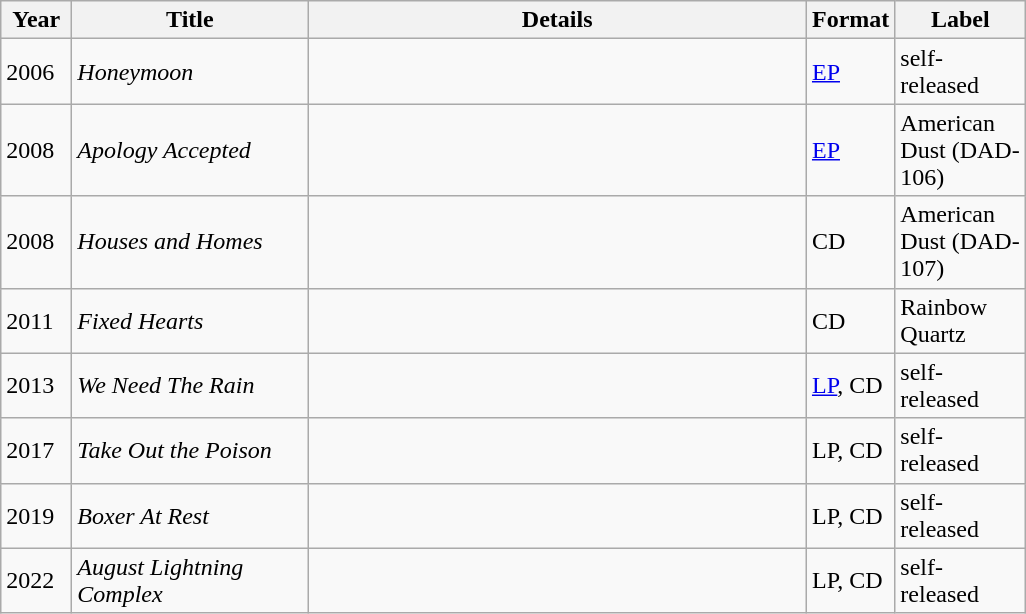<table class="wikitable">
<tr>
<th style="width:40px;">Year</th>
<th style="width:150px;">Title</th>
<th style="width:325px;">Details</th>
<th style="width:40px;">Format</th>
<th style="width:80px;">Label</th>
</tr>
<tr>
<td>2006</td>
<td><em>Honeymoon</em></td>
<td></td>
<td><a href='#'>EP</a></td>
<td>self-released</td>
</tr>
<tr>
<td>2008</td>
<td><em>Apology Accepted</em></td>
<td></td>
<td><a href='#'>EP</a></td>
<td>American Dust (DAD-106)</td>
</tr>
<tr>
<td>2008</td>
<td><em>Houses and Homes</em></td>
<td></td>
<td>CD</td>
<td>American Dust (DAD-107)</td>
</tr>
<tr>
<td>2011</td>
<td><em>Fixed Hearts</em></td>
<td></td>
<td>CD</td>
<td>Rainbow Quartz</td>
</tr>
<tr>
<td>2013</td>
<td><em>We Need The Rain</em></td>
<td></td>
<td><a href='#'>LP</a>, CD</td>
<td>self-released</td>
</tr>
<tr>
<td>2017</td>
<td><em>Take Out the Poison</em></td>
<td></td>
<td>LP, CD</td>
<td>self-released</td>
</tr>
<tr>
<td>2019</td>
<td><em>Boxer At Rest</em></td>
<td></td>
<td>LP, CD</td>
<td>self-released</td>
</tr>
<tr>
<td>2022</td>
<td><em>August Lightning Complex</em></td>
<td></td>
<td>LP, CD</td>
<td>self-released</td>
</tr>
</table>
